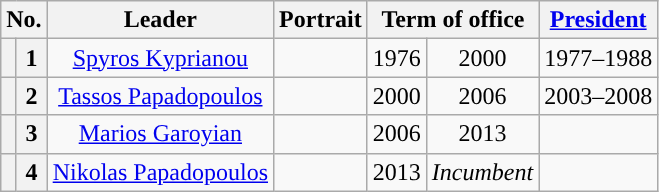<table class="wikitable"  style="text-align:center;">
<tr>
<th colspan=2>No.</th>
<th>Leader</th>
<th>Portrait</th>
<th colspan=2>Term of office</th>
<th><a href='#'>President</a></th>
</tr>
<tr>
<th style="background:"></th>
<th>1</th>
<td><a href='#'>Spyros Kyprianou</a></td>
<td></td>
<td>1976</td>
<td>2000</td>
<td>1977–1988</td>
</tr>
<tr>
<th style="background:"></th>
<th>2</th>
<td><a href='#'>Tassos Papadopoulos</a></td>
<td></td>
<td>2000</td>
<td>2006</td>
<td>2003–2008</td>
</tr>
<tr>
<th style="background:"></th>
<th>3</th>
<td><a href='#'>Marios Garoyian</a></td>
<td></td>
<td>2006</td>
<td>2013</td>
<td></td>
</tr>
<tr>
<th style="background:"></th>
<th>4</th>
<td><a href='#'>Nikolas Papadopoulos</a></td>
<td></td>
<td>2013</td>
<td><em>Incumbent</em></td>
<td></td>
</tr>
</table>
